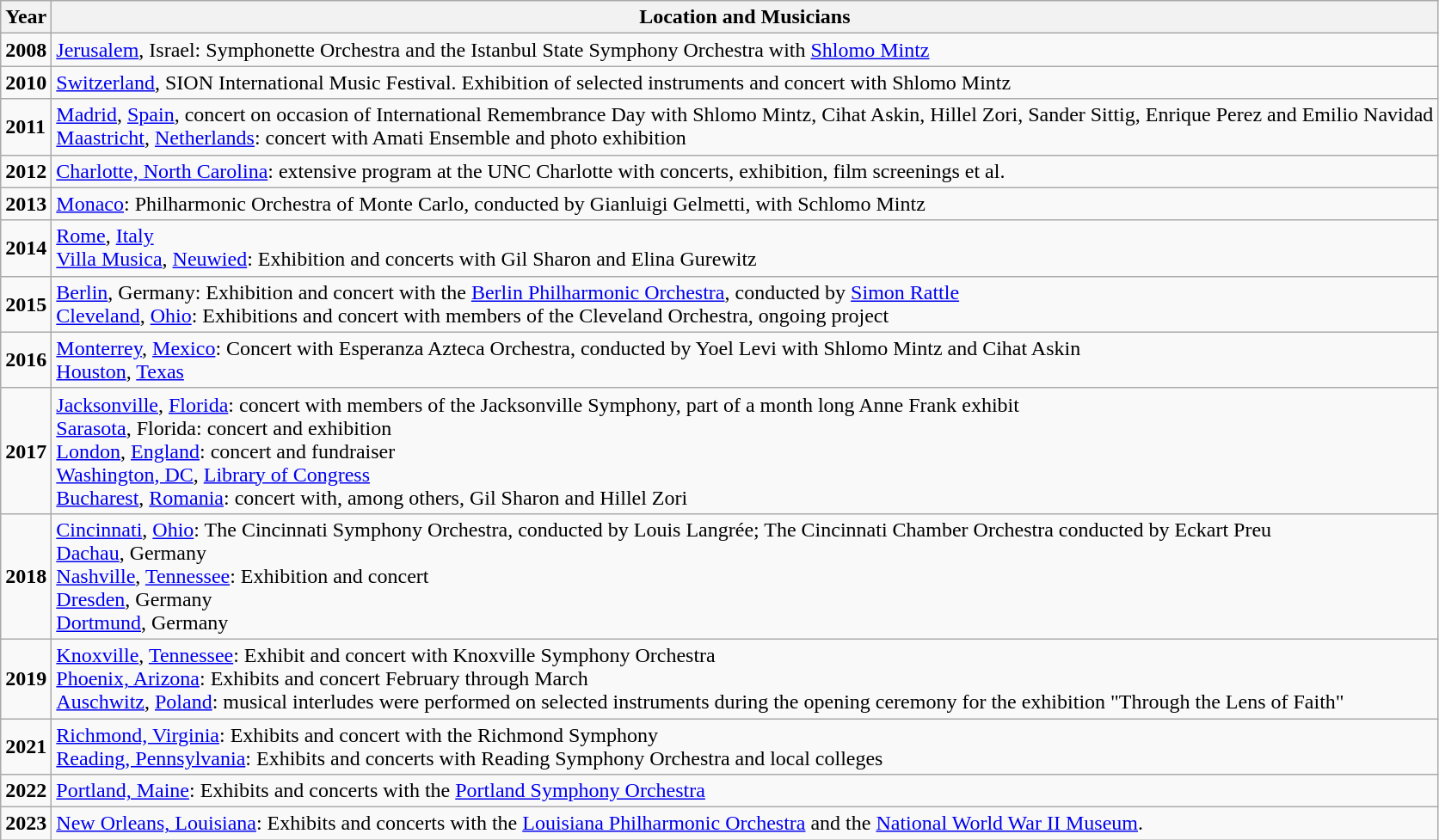<table class="wikitable">
<tr>
<th>Year</th>
<th>Location and Musicians</th>
</tr>
<tr>
<td><strong>2008</strong></td>
<td><a href='#'>Jerusalem</a>, Israel: Symphonette Orchestra and the Istanbul State Symphony Orchestra with <a href='#'>Shlomo Mintz</a></td>
</tr>
<tr>
<td><strong>2010</strong></td>
<td><a href='#'>Switzerland</a>, SION International Music Festival. Exhibition of selected instruments and concert with Shlomo Mintz</td>
</tr>
<tr>
<td><strong>2011</strong></td>
<td><a href='#'>Madrid</a>, <a href='#'>Spain</a>, concert on occasion of International Remembrance Day with Shlomo Mintz, Cihat Askin, Hillel Zori, Sander Sittig, Enrique Perez and Emilio Navidad<br><a href='#'>Maastricht</a>, <a href='#'>Netherlands</a>: concert with Amati Ensemble and photo exhibition</td>
</tr>
<tr>
<td><strong>2012</strong></td>
<td><a href='#'>Charlotte, North Carolina</a>: extensive program at the UNC Charlotte with concerts, exhibition, film screenings et al.</td>
</tr>
<tr>
<td><strong>2013</strong></td>
<td><a href='#'>Monaco</a>: Philharmonic Orchestra of Monte Carlo, conducted by Gianluigi Gelmetti, with Schlomo Mintz</td>
</tr>
<tr>
<td><strong>2014</strong></td>
<td><a href='#'>Rome</a>, <a href='#'>Italy</a><br><a href='#'>Villa Musica</a>, <a href='#'>Neuwied</a>: Exhibition and concerts with Gil Sharon and Elina Gurewitz</td>
</tr>
<tr>
<td><strong>2015</strong></td>
<td><a href='#'>Berlin</a>, Germany: Exhibition and concert with the <a href='#'>Berlin Philharmonic Orchestra</a>, conducted by <a href='#'>Simon Rattle</a><br><a href='#'>Cleveland</a>, <a href='#'>Ohio</a>: Exhibitions and concert with members of the Cleveland Orchestra, ongoing project</td>
</tr>
<tr>
<td><strong>2016</strong></td>
<td><a href='#'>Monterrey</a>, <a href='#'>Mexico</a>: Concert with Esperanza Azteca Orchestra, conducted by Yoel Levi with Shlomo Mintz and Cihat Askin<br><a href='#'>Houston</a>, <a href='#'>Texas</a></td>
</tr>
<tr>
<td><strong>2017</strong></td>
<td><a href='#'>Jacksonville</a>, <a href='#'>Florida</a>: concert with members of the Jacksonville Symphony, part of a month long Anne Frank exhibit<br><a href='#'>Sarasota</a>, Florida: concert and exhibition<br><a href='#'>London</a>, <a href='#'>England</a>: concert and fundraiser<br><a href='#'>Washington, DC</a>, <a href='#'>Library of Congress</a><br><a href='#'>Bucharest</a>, <a href='#'>Romania</a>: concert with, among others, Gil Sharon and Hillel Zori</td>
</tr>
<tr>
<td><strong>2018</strong></td>
<td><a href='#'>Cincinnati</a>, <a href='#'>Ohio</a>: The Cincinnati Symphony Orchestra, conducted by Louis Langrée; The Cincinnati Chamber Orchestra conducted by Eckart Preu<br><a href='#'>Dachau</a>, Germany<br><a href='#'>Nashville</a>, <a href='#'>Tennessee</a>: Exhibition and concert<br><a href='#'>Dresden</a>, Germany<br><a href='#'>Dortmund</a>, Germany</td>
</tr>
<tr>
<td><strong>2019</strong></td>
<td><a href='#'>Knoxville</a>, <a href='#'>Tennessee</a>: Exhibit and concert with Knoxville Symphony Orchestra<br><a href='#'>Phoenix, Arizona</a>: Exhibits and concert February through March<br><a href='#'>Auschwitz</a>, <a href='#'>Poland</a>: musical interludes were performed on selected instruments during the opening ceremony for the exhibition "Through the Lens of Faith"</td>
</tr>
<tr>
<td><strong>2021</strong></td>
<td><a href='#'>Richmond, Virginia</a>: Exhibits and concert with the Richmond Symphony<br><a href='#'>Reading, Pennsylvania</a>: Exhibits and concerts with Reading Symphony Orchestra and local colleges</td>
</tr>
<tr>
<td><strong>2022</strong></td>
<td><a href='#'>Portland, Maine</a>: Exhibits and concerts with the <a href='#'>Portland Symphony Orchestra</a></td>
</tr>
<tr>
<td><strong>2023</strong></td>
<td><a href='#'>New Orleans, Louisiana</a>:  Exhibits and concerts with the <a href='#'>Louisiana Philharmonic Orchestra</a> and the <a href='#'>National World War II Museum</a>.</td>
</tr>
</table>
